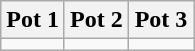<table class="wikitable">
<tr>
<th width=33%>Pot 1</th>
<th width=33%>Pot 2</th>
<th width=34%>Pot 3</th>
</tr>
<tr style="vertical-align:top">
<td></td>
<td></td>
<td></td>
</tr>
</table>
